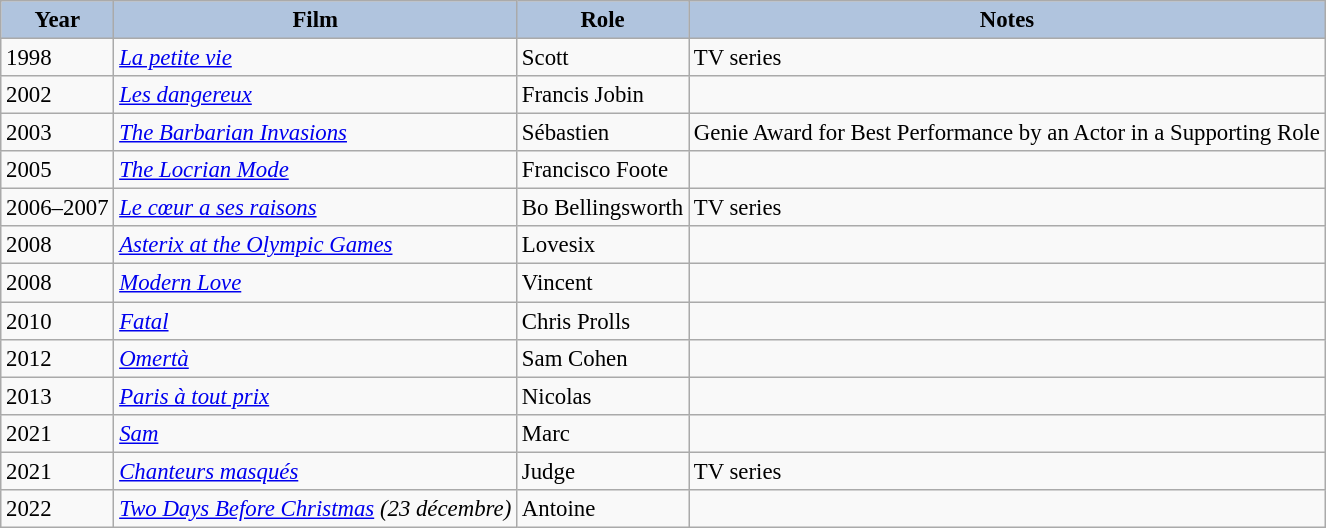<table class="wikitable" style="font-size:95%;">
<tr>
<th style="background:#B0C4DE;">Year</th>
<th style="background:#B0C4DE;">Film</th>
<th style="background:#B0C4DE;">Role</th>
<th style="background:#B0C4DE;">Notes</th>
</tr>
<tr>
<td>1998</td>
<td><em><a href='#'>La petite vie</a></em></td>
<td>Scott</td>
<td>TV series</td>
</tr>
<tr>
<td>2002</td>
<td><em><a href='#'>Les dangereux</a></em></td>
<td>Francis Jobin</td>
<td></td>
</tr>
<tr>
<td>2003</td>
<td><em><a href='#'>The Barbarian Invasions</a></em></td>
<td>Sébastien</td>
<td>Genie Award for Best Performance by an Actor in a Supporting Role</td>
</tr>
<tr>
<td>2005</td>
<td><em><a href='#'>The Locrian Mode</a></em></td>
<td>Francisco Foote</td>
<td></td>
</tr>
<tr>
<td>2006–2007</td>
<td><em><a href='#'>Le cœur a ses raisons</a></em></td>
<td>Bo Bellingsworth</td>
<td>TV series</td>
</tr>
<tr>
<td>2008</td>
<td><em><a href='#'>Asterix at the Olympic Games</a></em></td>
<td>Lovesix</td>
<td></td>
</tr>
<tr>
<td>2008</td>
<td><em><a href='#'>Modern Love</a></em></td>
<td>Vincent</td>
<td></td>
</tr>
<tr>
<td>2010</td>
<td><em><a href='#'>Fatal</a></em></td>
<td>Chris Prolls</td>
<td></td>
</tr>
<tr>
<td>2012</td>
<td><em><a href='#'>Omertà</a></em></td>
<td>Sam Cohen</td>
<td></td>
</tr>
<tr>
<td>2013</td>
<td><em><a href='#'>Paris à tout prix</a></em></td>
<td>Nicolas</td>
<td></td>
</tr>
<tr>
<td>2021</td>
<td><em><a href='#'>Sam</a></em></td>
<td>Marc</td>
<td></td>
</tr>
<tr>
<td>2021</td>
<td><em><a href='#'>Chanteurs masqués</a></em></td>
<td>Judge</td>
<td>TV series</td>
</tr>
<tr>
<td>2022</td>
<td><em><a href='#'>Two Days Before Christmas</a> (23 décembre)</em></td>
<td>Antoine</td>
<td></td>
</tr>
</table>
